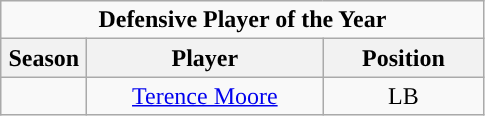<table class="wikitable sortable" style="text-align:center">
<tr>
<td colspan="4"><strong>Defensive Player of the Year</strong></td>
</tr>
<tr>
<th style="width:50px; ">Season</th>
<th style="width:150px; ">Player</th>
<th style="width:100px; ">Position</th>
</tr>
<tr>
<td></td>
<td><a href='#'>Terence Moore</a></td>
<td>LB</td>
</tr>
</table>
